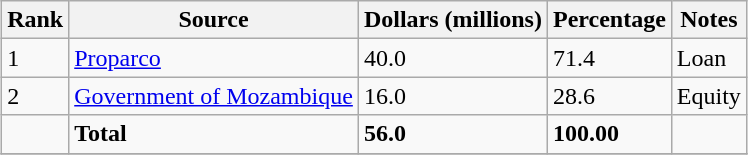<table class="wikitable sortable" style="margin: 0.5em auto">
<tr>
<th>Rank</th>
<th>Source</th>
<th>Dollars (millions)</th>
<th>Percentage</th>
<th>Notes</th>
</tr>
<tr>
<td>1</td>
<td><a href='#'>Proparco</a></td>
<td>40.0</td>
<td>71.4</td>
<td>Loan</td>
</tr>
<tr>
<td>2</td>
<td><a href='#'>Government of Mozambique</a></td>
<td>16.0</td>
<td>28.6</td>
<td>Equity</td>
</tr>
<tr>
<td></td>
<td><strong>Total</strong></td>
<td><strong>56.0</strong></td>
<td><strong>100.00</strong></td>
<td></td>
</tr>
<tr>
</tr>
</table>
